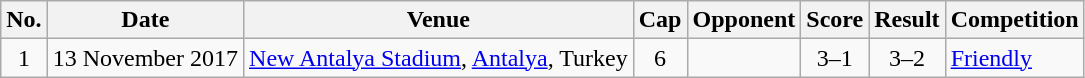<table class="wikitable sortable">
<tr>
<th scope="col">No.</th>
<th scope="col">Date</th>
<th scope="col">Venue</th>
<th scope="col">Cap</th>
<th scope="col">Opponent</th>
<th scope="col">Score</th>
<th scope="col">Result</th>
<th scope="col">Competition</th>
</tr>
<tr>
<td style="text-align:center">1</td>
<td>13 November 2017</td>
<td><a href='#'>New Antalya Stadium</a>, <a href='#'>Antalya</a>, Turkey</td>
<td style="text-align:center">6</td>
<td></td>
<td style="text-align:center">3–1</td>
<td rowspan="2" style="text-align:center">3–2</td>
<td><a href='#'>Friendly</a></td>
</tr>
</table>
